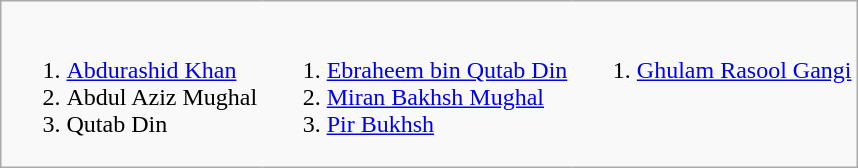<table class="wikitable" style="margin:1em auto 1em auto; page-break-inside:avoid">
<tr valign="top">
<td style="border:none;"><ol><br><li><a href='#'>Abdurashid Khan</a></li>
<li>Abdul Aziz Mughal</li>
<li>Qutab Din</li>
</ol></td>
<td style="border:none"><ol><br><li><a href='#'>Ebraheem bin Qutab Din</a></li>
<li><a href='#'>Miran Bakhsh Mughal</a></li>
<li><a href='#'>Pir Bukhsh</a></li>
</ol></td>
<td style="border:none"><ol><br><li><a href='#'>Ghulam Rasool Gangi</a></li>
</ol></td>
</tr>
</table>
